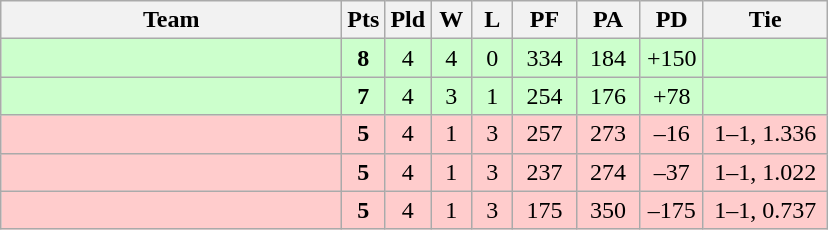<table class=wikitable style="text-align:center">
<tr>
<th width=220>Team</th>
<th width=20>Pts</th>
<th width=20>Pld</th>
<th width=20>W</th>
<th width=20>L</th>
<th width=35>PF</th>
<th width=35>PA</th>
<th width=35>PD</th>
<th width=75>Tie</th>
</tr>
<tr bgcolor="#ccffcc">
<td align=left></td>
<td><strong>8</strong></td>
<td>4</td>
<td>4</td>
<td>0</td>
<td>334</td>
<td>184</td>
<td>+150</td>
<td></td>
</tr>
<tr bgcolor="#ccffcc">
<td align=left></td>
<td><strong>7</strong></td>
<td>4</td>
<td>3</td>
<td>1</td>
<td>254</td>
<td>176</td>
<td>+78</td>
<td></td>
</tr>
<tr bgcolor=#ffcccc>
<td align=left></td>
<td><strong>5</strong></td>
<td>4</td>
<td>1</td>
<td>3</td>
<td>257</td>
<td>273</td>
<td>–16</td>
<td>1–1, 1.336</td>
</tr>
<tr bgcolor=#ffcccc>
<td align=left></td>
<td><strong>5</strong></td>
<td>4</td>
<td>1</td>
<td>3</td>
<td>237</td>
<td>274</td>
<td>–37</td>
<td>1–1, 1.022</td>
</tr>
<tr bgcolor=#ffcccc>
<td align=left></td>
<td><strong>5</strong></td>
<td>4</td>
<td>1</td>
<td>3</td>
<td>175</td>
<td>350</td>
<td>–175</td>
<td>1–1, 0.737</td>
</tr>
</table>
